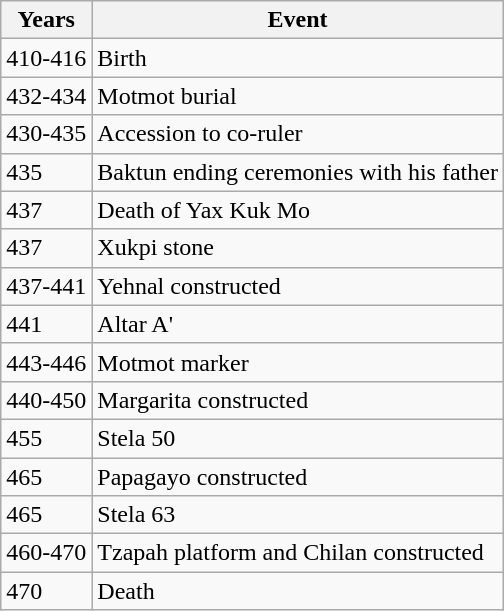<table class="wikitable">
<tr>
<th>Years</th>
<th>Event</th>
</tr>
<tr>
<td>410-416</td>
<td>Birth</td>
</tr>
<tr>
<td>432-434</td>
<td>Motmot burial</td>
</tr>
<tr>
<td>430-435</td>
<td>Accession to co-ruler</td>
</tr>
<tr>
<td>435</td>
<td>Baktun ending ceremonies with his father</td>
</tr>
<tr>
<td>437</td>
<td>Death of Yax Kuk Mo</td>
</tr>
<tr>
<td>437</td>
<td>Xukpi stone</td>
</tr>
<tr>
<td>437-441</td>
<td>Yehnal constructed</td>
</tr>
<tr>
<td>441</td>
<td>Altar A'</td>
</tr>
<tr>
<td>443-446</td>
<td>Motmot marker</td>
</tr>
<tr>
<td>440-450</td>
<td>Margarita constructed</td>
</tr>
<tr>
<td>455</td>
<td>Stela 50</td>
</tr>
<tr>
<td>465</td>
<td>Papagayo constructed</td>
</tr>
<tr>
<td>465</td>
<td>Stela 63</td>
</tr>
<tr>
<td>460-470</td>
<td>Tzapah platform and Chilan constructed</td>
</tr>
<tr>
<td>470</td>
<td>Death</td>
</tr>
</table>
